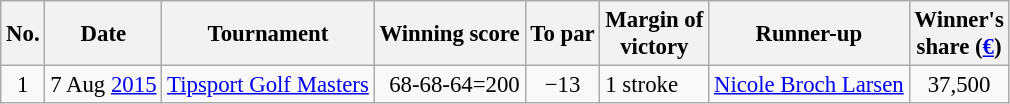<table class="wikitable" style="font-size:95%;">
<tr>
<th>No.</th>
<th>Date</th>
<th>Tournament</th>
<th>Winning score</th>
<th>To par</th>
<th>Margin of<br>victory</th>
<th>Runner-up</th>
<th>Winner's<br>share (<a href='#'>€</a>)</th>
</tr>
<tr>
<td align=center>1</td>
<td align=right>7 Aug <a href='#'>2015</a></td>
<td><a href='#'>Tipsport Golf Masters</a></td>
<td align=right>68-68-64=200</td>
<td align=center>−13</td>
<td>1 stroke</td>
<td> <a href='#'>Nicole Broch Larsen</a></td>
<td align=center>37,500</td>
</tr>
</table>
